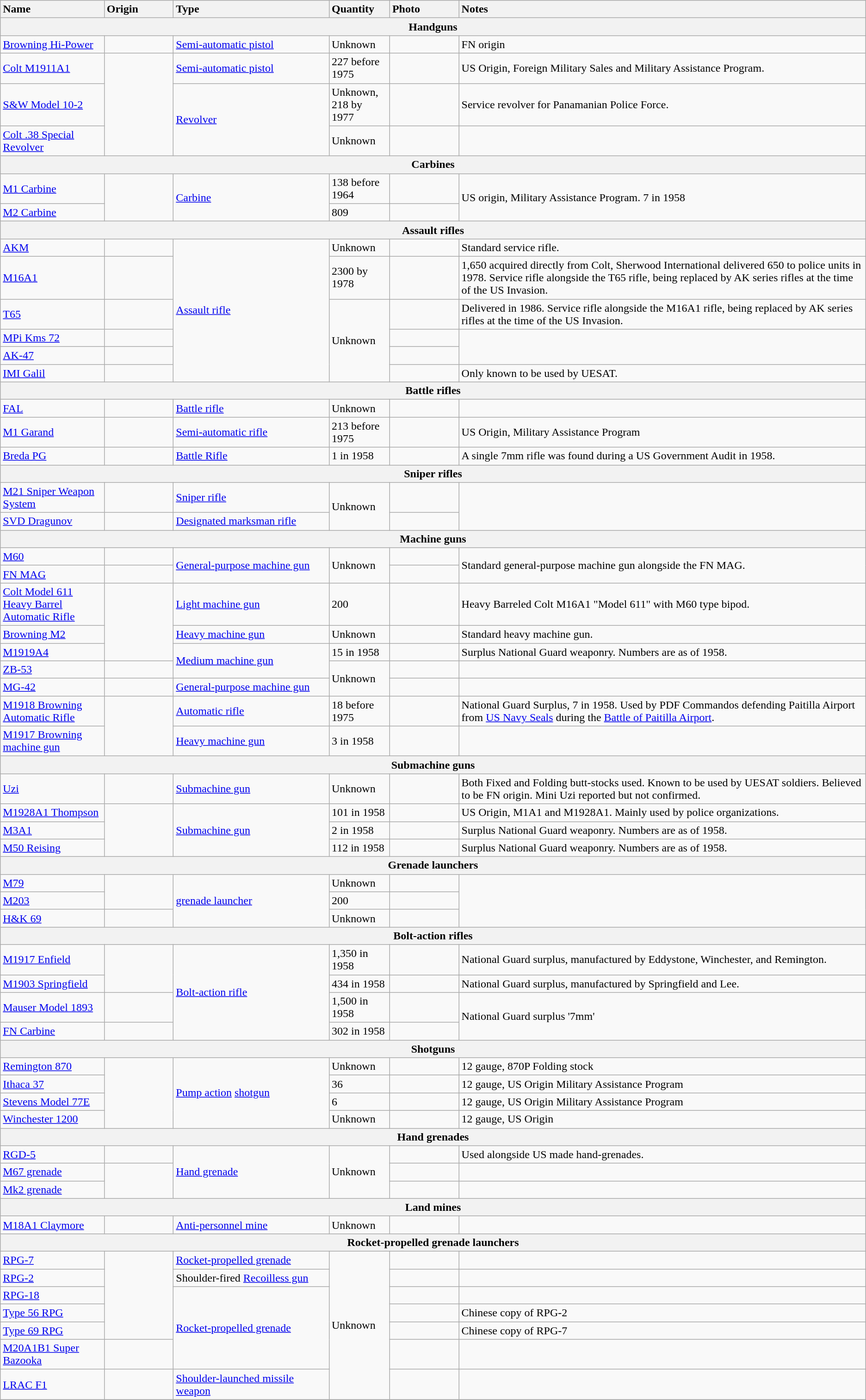<table class="wikitable mw-collapsible">
<tr>
<th style="text-align: left; width:12%;">Name</th>
<th style="text-align: left; width:8%;">Origin</th>
<th style="text-align: left; width:18%;">Type</th>
<th style="text-align: left; width:7%;">Quantity</th>
<th style="text-align: left;width:8%;">Photo</th>
<th style="text-align: left;width:47%;">Notes</th>
</tr>
<tr>
<th style="align: center;" colspan="7">Handguns</th>
</tr>
<tr>
<td><a href='#'>Browning Hi-Power</a></td>
<td></td>
<td><a href='#'>Semi-automatic pistol</a></td>
<td>Unknown</td>
<td></td>
<td> FN origin</td>
</tr>
<tr>
<td><a href='#'>Colt M1911A1</a></td>
<td rowspan="3"></td>
<td><a href='#'>Semi-automatic pistol</a></td>
<td>227 before 1975</td>
<td></td>
<td> US Origin, Foreign Military Sales and Military Assistance Program.</td>
</tr>
<tr>
<td><a href='#'>S&W Model 10-2</a></td>
<td rowspan="2"><a href='#'>Revolver</a></td>
<td>Unknown, 218 by 1977</td>
<td></td>
<td>Service revolver for Panamanian Police Force.</td>
</tr>
<tr>
<td><a href='#'>Colt .38 Special Revolver</a></td>
<td>Unknown</td>
<td></td>
<td></td>
</tr>
<tr>
<th style="align: center;" colspan="7">Carbines</th>
</tr>
<tr>
<td><a href='#'>M1 Carbine</a></td>
<td rowspan="2"></td>
<td rowspan="2"><a href='#'>Carbine</a></td>
<td>138 before 1964</td>
<td></td>
<td rowspan="2">US origin, Military Assistance Program. 7 in 1958 </td>
</tr>
<tr>
<td><a href='#'>M2 Carbine</a></td>
<td>809</td>
<td></td>
</tr>
<tr>
<th style="align: center;" colspan="7">Assault rifles</th>
</tr>
<tr>
<td><a href='#'>AKM</a></td>
<td></td>
<td rowspan="6"><a href='#'>Assault rifle</a></td>
<td>Unknown</td>
<td></td>
<td>Standard service rifle.</td>
</tr>
<tr>
<td><a href='#'>M16A1</a></td>
<td></td>
<td>2300 by 1978</td>
<td></td>
<td>1,650 acquired directly from Colt, Sherwood International delivered 650 to police units in 1978. Service rifle alongside the T65 rifle, being replaced by AK series rifles at the time of the US Invasion.</td>
</tr>
<tr>
<td><a href='#'>T65</a></td>
<td></td>
<td rowspan="4">Unknown</td>
<td></td>
<td>Delivered in 1986. Service rifle alongside the M16A1 rifle, being replaced by AK series rifles at the time of the US Invasion.</td>
</tr>
<tr>
<td><a href='#'>MPi Kms 72</a></td>
<td></td>
<td></td>
<td rowspan="2"></td>
</tr>
<tr>
<td><a href='#'>AK-47</a></td>
<td></td>
<td></td>
</tr>
<tr>
<td><a href='#'>IMI Galil</a></td>
<td></td>
<td></td>
<td>Only known to be used by UESAT.</td>
</tr>
<tr>
<th style="align: center;" colspan="7">Battle rifles</th>
</tr>
<tr>
<td><a href='#'>FAL</a></td>
<td></td>
<td><a href='#'>Battle rifle</a></td>
<td>Unknown</td>
<td></td>
<td></td>
</tr>
<tr>
<td><a href='#'>M1 Garand</a></td>
<td></td>
<td><a href='#'>Semi-automatic rifle</a></td>
<td>213 before 1975</td>
<td></td>
<td>US Origin, Military Assistance Program </td>
</tr>
<tr>
<td><a href='#'>Breda PG</a></td>
<td></td>
<td><a href='#'>Battle Rifle</a></td>
<td>1 in 1958</td>
<td></td>
<td>A single 7mm rifle was found during a US Government Audit in 1958.</td>
</tr>
<tr>
<th style="align: center;" colspan="7">Sniper rifles</th>
</tr>
<tr>
<td><a href='#'>M21 Sniper Weapon System</a></td>
<td></td>
<td><a href='#'>Sniper rifle</a></td>
<td rowspan="2">Unknown</td>
<td></td>
<td rowspan="2"></td>
</tr>
<tr>
<td><a href='#'>SVD Dragunov</a></td>
<td></td>
<td><a href='#'>Designated marksman rifle</a></td>
<td></td>
</tr>
<tr>
<th style="align: center;" colspan="7">Machine guns</th>
</tr>
<tr>
<td><a href='#'>M60</a></td>
<td></td>
<td rowspan="2"><a href='#'>General-purpose machine gun</a></td>
<td rowspan="2">Unknown</td>
<td></td>
<td rowspan="2">Standard general-purpose machine gun alongside the FN MAG.</td>
</tr>
<tr>
<td><a href='#'>FN MAG</a></td>
<td></td>
<td></td>
</tr>
<tr>
<td><a href='#'>Colt Model 611 Heavy Barrel Automatic Rifle</a></td>
<td rowspan="3"></td>
<td><a href='#'>Light machine gun</a></td>
<td>200</td>
<td></td>
<td>Heavy Barreled Colt M16A1 "Model 611" with M60 type bipod.</td>
</tr>
<tr>
<td><a href='#'>Browning M2</a></td>
<td><a href='#'>Heavy machine gun</a></td>
<td>Unknown</td>
<td></td>
<td>Standard heavy machine gun.</td>
</tr>
<tr>
<td><a href='#'>M1919A4</a></td>
<td rowspan="2"><a href='#'>Medium machine gun</a></td>
<td>15 in 1958</td>
<td></td>
<td>Surplus National Guard weaponry. Numbers are as of 1958.</td>
</tr>
<tr>
<td><a href='#'>ZB-53</a></td>
<td></td>
<td rowspan="2">Unknown</td>
<td></td>
<td></td>
</tr>
<tr>
<td><a href='#'>MG-42</a></td>
<td></td>
<td><a href='#'>General-purpose machine gun</a></td>
<td></td>
<td></td>
</tr>
<tr>
<td><a href='#'>M1918 Browning Automatic Rifle</a></td>
<td rowspan="2"></td>
<td><a href='#'>Automatic rifle</a></td>
<td>18 before 1975</td>
<td></td>
<td>National Guard Surplus, 7 in 1958. Used by PDF Commandos defending Paitilla Airport from <a href='#'>US Navy Seals</a> during the <a href='#'>Battle of Paitilla Airport</a>.</td>
</tr>
<tr>
<td><a href='#'>M1917 Browning machine gun</a></td>
<td><a href='#'>Heavy machine gun</a></td>
<td>3 in 1958</td>
<td></td>
<td></td>
</tr>
<tr>
<th style="align: center;" colspan="7">Submachine guns</th>
</tr>
<tr>
<td><a href='#'>Uzi</a></td>
<td></td>
<td><a href='#'>Submachine gun</a></td>
<td>Unknown</td>
<td></td>
<td>Both Fixed and Folding butt-stocks used. Known to be used by UESAT soldiers. Believed to be FN origin. Mini Uzi reported but not confirmed.</td>
</tr>
<tr>
<td><a href='#'>M1928A1 Thompson</a></td>
<td rowspan="3"></td>
<td rowspan="3"><a href='#'>Submachine gun</a></td>
<td>101 in 1958</td>
<td></td>
<td>US Origin, M1A1 and M1928A1. Mainly used by police organizations.</td>
</tr>
<tr>
<td><a href='#'>M3A1</a></td>
<td>2 in 1958</td>
<td></td>
<td>Surplus National Guard weaponry. Numbers are as of 1958.</td>
</tr>
<tr>
<td><a href='#'>M50 Reising</a></td>
<td>112 in 1958</td>
<td></td>
<td>Surplus National Guard weaponry. Numbers are as of 1958.</td>
</tr>
<tr>
<th style="align: center;" colspan="7">Grenade launchers</th>
</tr>
<tr>
<td><a href='#'>M79</a></td>
<td rowspan="2"></td>
<td rowspan="3"><a href='#'>grenade launcher</a></td>
<td>Unknown</td>
<td></td>
<td rowspan="3"></td>
</tr>
<tr>
<td><a href='#'>M203</a></td>
<td>200 </td>
<td></td>
</tr>
<tr>
<td><a href='#'>H&K 69</a></td>
<td></td>
<td>Unknown</td>
<td></td>
</tr>
<tr>
<th style="align: center;" colspan="7">Bolt-action rifles</th>
</tr>
<tr>
<td><a href='#'>M1917 Enfield</a></td>
<td rowspan="2"></td>
<td rowspan="4"><a href='#'>Bolt-action rifle</a></td>
<td>1,350 in 1958</td>
<td></td>
<td>National Guard surplus, manufactured by Eddystone, Winchester, and Remington.</td>
</tr>
<tr>
<td><a href='#'>M1903 Springfield</a></td>
<td>434 in 1958</td>
<td></td>
<td>National Guard surplus, manufactured by Springfield and Lee.</td>
</tr>
<tr>
<td><a href='#'>Mauser Model 1893</a></td>
<td></td>
<td>1,500 in 1958</td>
<td></td>
<td rowspan="2">National Guard surplus '7mm' </td>
</tr>
<tr>
<td><a href='#'>FN Carbine</a></td>
<td></td>
<td>302 in 1958</td>
<td></td>
</tr>
<tr>
<th style="align: center;" colspan="7">Shotguns</th>
</tr>
<tr>
<td><a href='#'>Remington 870</a></td>
<td rowspan="4"></td>
<td rowspan="4"><a href='#'>Pump action</a> <a href='#'>shotgun</a></td>
<td>Unknown</td>
<td></td>
<td>12 gauge, 870P Folding stock<br></td>
</tr>
<tr>
<td><a href='#'>Ithaca 37</a></td>
<td>36</td>
<td></td>
<td>12 gauge, US Origin Military Assistance Program<br></td>
</tr>
<tr>
<td><a href='#'>Stevens Model 77E</a></td>
<td>6</td>
<td></td>
<td>12 gauge, US Origin Military Assistance Program<br></td>
</tr>
<tr>
<td><a href='#'>Winchester 1200</a></td>
<td>Unknown</td>
<td></td>
<td>12 gauge, US Origin<br></td>
</tr>
<tr>
<th style="align: center;" colspan="7">Hand grenades</th>
</tr>
<tr>
<td><a href='#'>RGD-5</a></td>
<td></td>
<td rowspan="3"><a href='#'>Hand grenade</a></td>
<td rowspan="3">Unknown</td>
<td></td>
<td>Used alongside US made hand-grenades.</td>
</tr>
<tr>
<td><a href='#'>M67 grenade</a></td>
<td rowspan="2"></td>
<td></td>
<td></td>
</tr>
<tr>
<td><a href='#'>Mk2 grenade</a></td>
<td></td>
<td></td>
</tr>
<tr>
<th style="align: center;" colspan="7">Land mines</th>
</tr>
<tr>
<td><a href='#'>M18A1 Claymore</a></td>
<td></td>
<td><a href='#'>Anti-personnel mine</a></td>
<td>Unknown</td>
<td></td>
<td></td>
</tr>
<tr>
<th style="align: center;" colspan="7">Rocket-propelled grenade launchers</th>
</tr>
<tr>
<td><a href='#'>RPG-7</a></td>
<td rowspan="5"></td>
<td><a href='#'>Rocket-propelled grenade</a></td>
<td rowspan="7">Unknown</td>
<td></td>
<td></td>
</tr>
<tr>
<td><a href='#'>RPG-2</a></td>
<td>Shoulder-fired <a href='#'>Recoilless gun</a></td>
<td></td>
<td></td>
</tr>
<tr>
<td><a href='#'>RPG-18</a></td>
<td rowspan="4"><a href='#'>Rocket-propelled grenade</a></td>
<td></td>
<td></td>
</tr>
<tr>
<td><a href='#'>Type 56 RPG</a></td>
<td></td>
<td> Chinese copy of RPG-2</td>
</tr>
<tr>
<td><a href='#'>Type 69 RPG</a></td>
<td></td>
<td> Chinese copy of RPG-7</td>
</tr>
<tr>
<td><a href='#'>M20A1B1 Super Bazooka</a></td>
<td></td>
<td></td>
<td></td>
</tr>
<tr>
<td><a href='#'>LRAC F1</a></td>
<td></td>
<td><a href='#'>Shoulder-launched missile weapon</a></td>
<td></td>
<td></td>
</tr>
<tr>
</tr>
</table>
